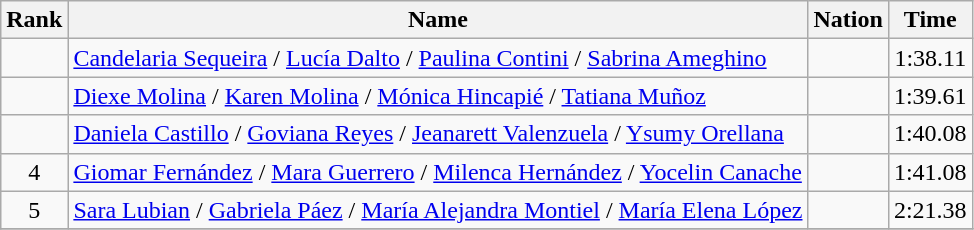<table class="wikitable sortable" style="text-align:center">
<tr>
<th>Rank</th>
<th>Name</th>
<th>Nation</th>
<th>Time</th>
</tr>
<tr>
<td></td>
<td align=left><a href='#'>Candelaria Sequeira</a> / <a href='#'>Lucía Dalto</a> / <a href='#'>Paulina Contini</a> / <a href='#'>Sabrina Ameghino</a></td>
<td align=left></td>
<td>1:38.11</td>
</tr>
<tr>
<td></td>
<td align=left><a href='#'>Diexe Molina</a> / <a href='#'>Karen Molina</a> / <a href='#'>Mónica Hincapié</a> / <a href='#'>Tatiana Muñoz</a></td>
<td align=left></td>
<td>1:39.61</td>
</tr>
<tr>
<td></td>
<td align=left><a href='#'>Daniela Castillo</a> / <a href='#'>Goviana Reyes</a> / <a href='#'>Jeanarett Valenzuela</a> / <a href='#'>Ysumy Orellana</a></td>
<td align=left></td>
<td>1:40.08</td>
</tr>
<tr>
<td>4</td>
<td align=left><a href='#'>Giomar Fernández</a> / <a href='#'>Mara Guerrero</a> / <a href='#'>Milenca Hernández</a> / <a href='#'>Yocelin Canache</a></td>
<td align=left></td>
<td>1:41.08</td>
</tr>
<tr>
<td>5</td>
<td align=left><a href='#'>Sara Lubian</a> / <a href='#'>Gabriela Páez</a> / <a href='#'>María Alejandra Montiel</a> / <a href='#'>María Elena López</a></td>
<td align=left></td>
<td>2:21.38</td>
</tr>
<tr>
</tr>
</table>
